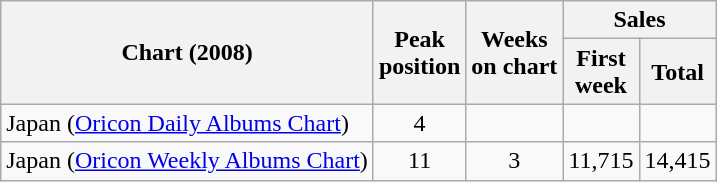<table class="wikitable sortable" border="1">
<tr>
<th rowspan="2">Chart (2008)</th>
<th rowspan="2">Peak<br>position</th>
<th rowspan="2">Weeks<br>on chart</th>
<th colspan="2">Sales</th>
</tr>
<tr>
<th>First<br>week</th>
<th>Total</th>
</tr>
<tr>
<td>Japan (<a href='#'>Oricon Daily Albums Chart</a>)</td>
<td style="text-align:center;">4</td>
<td></td>
<td></td>
<td></td>
</tr>
<tr>
<td>Japan (<a href='#'>Oricon Weekly Albums Chart</a>)</td>
<td style="text-align:center;">11</td>
<td style="text-align:center;">3</td>
<td style="text-align:center;">11,715</td>
<td style="text-align:center;">14,415</td>
</tr>
</table>
